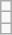<table class="wikitable">
<tr>
<td></td>
</tr>
<tr>
<td></td>
</tr>
<tr>
<td></td>
</tr>
</table>
